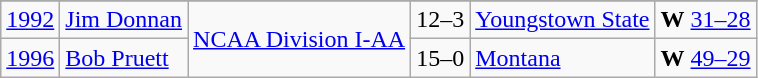<table class="wikitable">
<tr>
</tr>
<tr>
<td><a href='#'>1992</a></td>
<td><a href='#'>Jim Donnan</a></td>
<td rowspan="2"><a href='#'>NCAA Division I-AA</a></td>
<td>12–3</td>
<td><a href='#'>Youngstown State</a></td>
<td><strong>W</strong> <a href='#'>31–28</a></td>
</tr>
<tr>
<td><a href='#'>1996</a></td>
<td><a href='#'>Bob Pruett</a></td>
<td>15–0</td>
<td><a href='#'>Montana</a></td>
<td><strong>W</strong> <a href='#'>49–29</a></td>
</tr>
</table>
